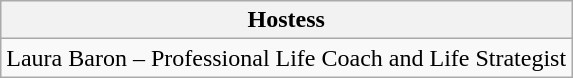<table class="wikitable">
<tr>
<th>Hostess</th>
</tr>
<tr>
<td>Laura Baron – Professional Life Coach and Life Strategist</td>
</tr>
</table>
